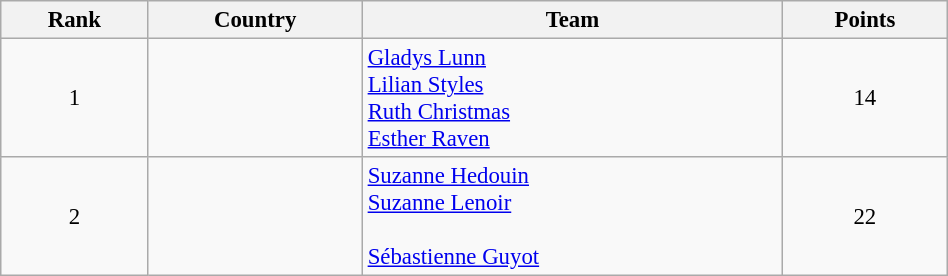<table class="wikitable sortable" style=" text-align:center; font-size:95%;" width="50%">
<tr>
<th>Rank</th>
<th>Country</th>
<th>Team</th>
<th>Points</th>
</tr>
<tr>
<td align=center>1</td>
<td align=left></td>
<td align=left><a href='#'>Gladys Lunn</a><br><a href='#'>Lilian Styles</a><br><a href='#'>Ruth Christmas</a><br><a href='#'>Esther Raven</a></td>
<td>14</td>
</tr>
<tr>
<td align=center>2</td>
<td align=left></td>
<td align=left><a href='#'>Suzanne Hedouin</a><br><a href='#'>Suzanne Lenoir</a><br><br><a href='#'>Sébastienne Guyot</a></td>
<td>22</td>
</tr>
</table>
